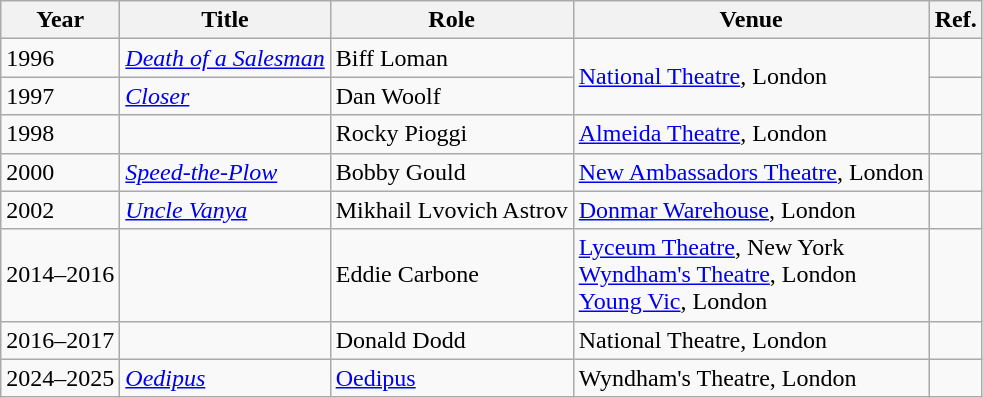<table class="wikitable sortable">
<tr>
<th>Year</th>
<th>Title</th>
<th>Role</th>
<th class="unsortable">Venue</th>
<th>Ref.</th>
</tr>
<tr>
<td>1996</td>
<td><em><a href='#'>Death of a Salesman</a></em></td>
<td>Biff Loman</td>
<td rowspan="2"><a href='#'>National Theatre</a>, London</td>
<td></td>
</tr>
<tr>
<td>1997</td>
<td><em><a href='#'>Closer</a></em></td>
<td>Dan Woolf</td>
<td></td>
</tr>
<tr>
<td>1998</td>
<td><em></em></td>
<td>Rocky Pioggi</td>
<td><a href='#'>Almeida Theatre</a>, London</td>
<td></td>
</tr>
<tr>
<td>2000</td>
<td><em><a href='#'>Speed-the-Plow</a></em></td>
<td>Bobby Gould</td>
<td><a href='#'>New Ambassadors Theatre</a>, London</td>
<td></td>
</tr>
<tr>
<td>2002</td>
<td><em><a href='#'>Uncle Vanya</a></em></td>
<td>Mikhail Lvovich Astrov</td>
<td><a href='#'>Donmar Warehouse</a>, London</td>
<td></td>
</tr>
<tr>
<td>2014–2016</td>
<td><em></em></td>
<td>Eddie Carbone</td>
<td><a href='#'>Lyceum Theatre</a>, New York<br><a href='#'>Wyndham's Theatre</a>, London<br><a href='#'>Young Vic</a>, London</td>
<td></td>
</tr>
<tr>
<td>2016–2017</td>
<td><em></em></td>
<td>Donald Dodd</td>
<td>National Theatre, London</td>
<td></td>
</tr>
<tr>
<td>2024–2025</td>
<td><a href='#'><em>Oedipus</em></a></td>
<td><a href='#'>Oedipus</a></td>
<td>Wyndham's Theatre, London</td>
<td></td>
</tr>
</table>
